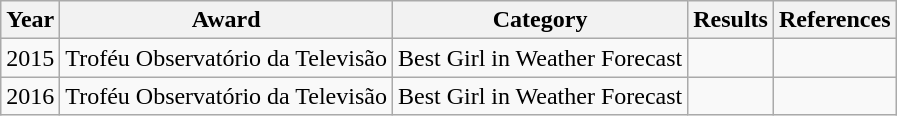<table class="wikitable">
<tr>
<th>Year</th>
<th>Award</th>
<th>Category</th>
<th>Results</th>
<th>References</th>
</tr>
<tr>
<td>2015</td>
<td>Troféu Observatório da Televisão</td>
<td>Best Girl in Weather Forecast</td>
<td></td>
<td></td>
</tr>
<tr>
<td>2016</td>
<td>Troféu Observatório da Televisão</td>
<td>Best Girl in Weather Forecast</td>
<td></td>
<td></td>
</tr>
</table>
